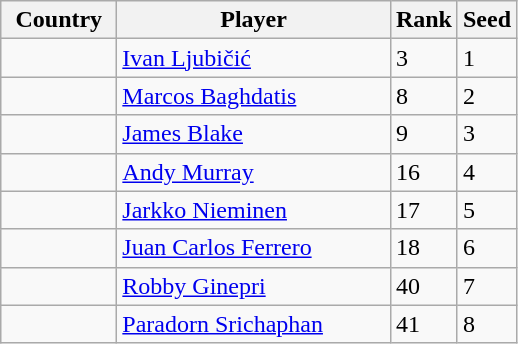<table class="wikitable" border="1">
<tr>
<th width="70">Country</th>
<th width="175">Player</th>
<th>Rank</th>
<th>Seed</th>
</tr>
<tr>
<td></td>
<td><a href='#'>Ivan Ljubičić</a></td>
<td>3</td>
<td>1</td>
</tr>
<tr>
<td></td>
<td><a href='#'>Marcos Baghdatis</a></td>
<td>8</td>
<td>2</td>
</tr>
<tr>
<td></td>
<td><a href='#'>James Blake</a></td>
<td>9</td>
<td>3</td>
</tr>
<tr>
<td></td>
<td><a href='#'>Andy Murray</a></td>
<td>16</td>
<td>4</td>
</tr>
<tr>
<td></td>
<td><a href='#'>Jarkko Nieminen</a></td>
<td>17</td>
<td>5</td>
</tr>
<tr>
<td></td>
<td><a href='#'>Juan Carlos Ferrero</a></td>
<td>18</td>
<td>6</td>
</tr>
<tr>
<td></td>
<td><a href='#'>Robby Ginepri</a></td>
<td>40</td>
<td>7</td>
</tr>
<tr>
<td></td>
<td><a href='#'>Paradorn Srichaphan</a></td>
<td>41</td>
<td>8</td>
</tr>
</table>
